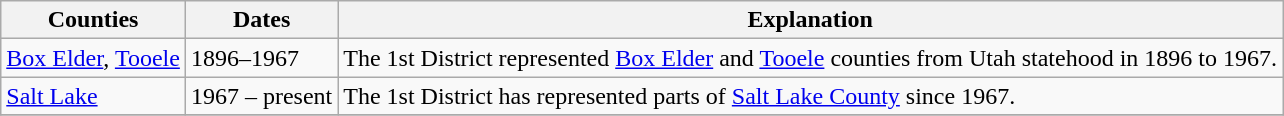<table class="wikitable">
<tr>
<th>Counties</th>
<th>Dates</th>
<th>Explanation</th>
</tr>
<tr>
<td><a href='#'>Box Elder</a>, <a href='#'>Tooele</a></td>
<td>1896–1967</td>
<td>The 1st District represented <a href='#'>Box Elder</a> and <a href='#'>Tooele</a> counties from Utah statehood in 1896 to 1967.</td>
</tr>
<tr>
<td><a href='#'>Salt Lake</a></td>
<td>1967 – present</td>
<td>The 1st District has represented parts of <a href='#'>Salt Lake County</a> since 1967.</td>
</tr>
<tr>
</tr>
</table>
